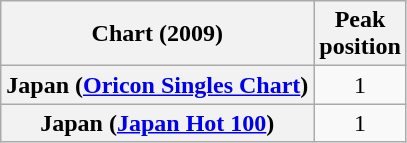<table class="wikitable sortable plainrowheaders" style="text-align:center">
<tr>
<th scope="col">Chart (2009)</th>
<th scope="col">Peak<br> position</th>
</tr>
<tr>
<th scope="row">Japan (<a href='#'>Oricon Singles Chart</a>)</th>
<td>1</td>
</tr>
<tr>
<th scope="row">Japan (<a href='#'>Japan Hot 100</a>)</th>
<td>1</td>
</tr>
</table>
